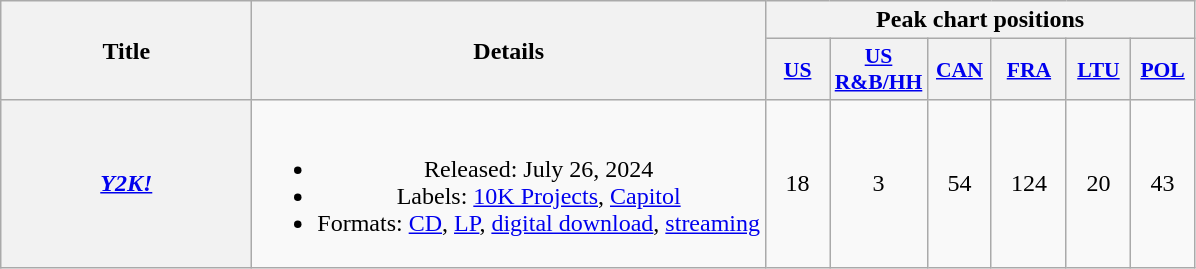<table class="wikitable plainrowheaders" style="text-align:center">
<tr>
<th scope="col" style="width:10em;" rowspan="2">Title</th>
<th scope="col" rowspan="2">Details</th>
<th scope="col" colspan="6">Peak chart positions</th>
</tr>
<tr>
<th scope="col" style="width:2.5em;font-size:90%;"><a href='#'>US</a><br></th>
<th scope="col" style="width:2.5em;font-size:90%;"><a href='#'>US<br>R&B/HH</a><br></th>
<th scope="col" style="width:2.5em;font-size:90%;"><a href='#'>CAN</a><br></th>
<th scope="col" style="width:3em;font-size:90%;"><a href='#'>FRA</a><br></th>
<th scope="col" style="width:2.5em;font-size:90%;"><a href='#'>LTU</a><br></th>
<th scope="col" style="width:2.5em;font-size:90%;"><a href='#'>POL</a><br></th>
</tr>
<tr>
<th scope="row"><em><a href='#'>Y2K!</a></em></th>
<td><br><ul><li>Released: July 26, 2024</li><li>Labels: <a href='#'>10K Projects</a>, <a href='#'>Capitol</a></li><li>Formats: <a href='#'>CD</a>, <a href='#'>LP</a>, <a href='#'>digital download</a>, <a href='#'>streaming</a></li></ul></td>
<td>18</td>
<td>3</td>
<td>54</td>
<td>124</td>
<td>20</td>
<td>43</td>
</tr>
</table>
